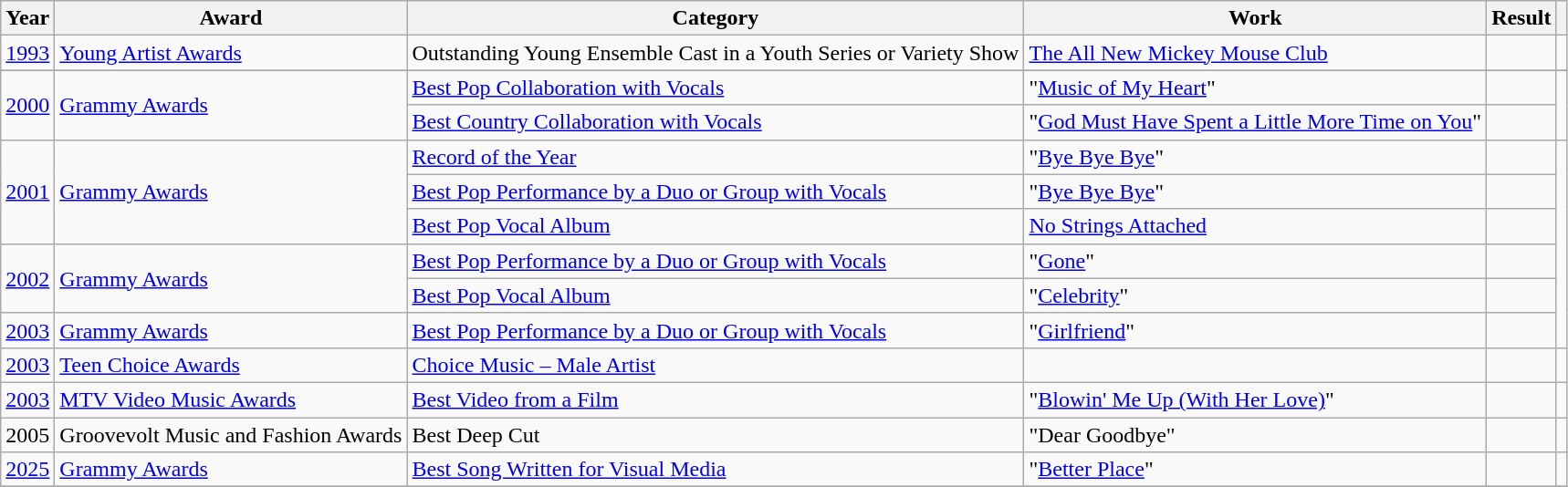<table class="wikitable sortable">
<tr>
<th>Year</th>
<th>Award</th>
<th>Category</th>
<th>Work</th>
<th>Result</th>
<th></th>
</tr>
<tr>
<td><a href='#'>1993</a></td>
<td><a href='#'>Young Artist Awards</a></td>
<td>Outstanding Young Ensemble Cast in a Youth Series or Variety Show</td>
<td><a href='#'>The All New Mickey Mouse Club</a></td>
<td></td>
<td align="center"></td>
</tr>
<tr>
</tr>
<tr>
<td rowspan="2"><a href='#'>2000</a></td>
<td rowspan="2"><a href='#'>Grammy Awards</a></td>
<td><a href='#'>Best Pop Collaboration with Vocals</a></td>
<td>"<a href='#'>Music of My Heart</a>"</td>
<td></td>
<td rowspan=2 align="center"></td>
</tr>
<tr>
<td><a href='#'>Best Country Collaboration with Vocals</a></td>
<td>"<a href='#'>God Must Have Spent a Little More Time on You</a>"</td>
<td></td>
</tr>
<tr>
<td rowspan="3"><a href='#'>2001</a></td>
<td rowspan="3"><a href='#'>Grammy Awards</a></td>
<td><a href='#'>Record of the Year</a></td>
<td>"<a href='#'>Bye Bye Bye</a>"</td>
<td></td>
</tr>
<tr>
<td><a href='#'>Best Pop Performance by a Duo or Group with Vocals</a></td>
<td>"<a href='#'>Bye Bye Bye</a>"</td>
<td></td>
</tr>
<tr>
<td><a href='#'>Best Pop Vocal Album</a></td>
<td><a href='#'>No Strings Attached</a></td>
<td></td>
</tr>
<tr>
<td rowspan="2"><a href='#'>2002</a></td>
<td rowspan="2"><a href='#'>Grammy Awards</a></td>
<td><a href='#'>Best Pop Performance by a Duo or Group with Vocals</a></td>
<td>"<a href='#'>Gone</a>"</td>
<td></td>
</tr>
<tr>
<td><a href='#'>Best Pop Vocal Album</a></td>
<td>"<a href='#'>Celebrity</a>"</td>
<td></td>
</tr>
<tr>
<td rowspan="1"><a href='#'>2003</a></td>
<td rowspan="1"><a href='#'>Grammy Awards</a></td>
<td><a href='#'>Best Pop Performance by a Duo or Group with Vocals</a></td>
<td>"<a href='#'>Girlfriend</a>"</td>
<td></td>
</tr>
<tr>
<td><a href='#'>2003</a></td>
<td><a href='#'>Teen Choice Awards</a></td>
<td><a href='#'>Choice Music – Male Artist</a></td>
<td></td>
<td></td>
<td align="center"></td>
</tr>
<tr>
<td><a href='#'>2003</a></td>
<td><a href='#'>MTV Video Music Awards</a></td>
<td><a href='#'>Best Video from a Film</a></td>
<td>"<a href='#'>Blowin' Me Up (With Her Love)</a>"</td>
<td></td>
<td align="center"></td>
</tr>
<tr>
<td>2005</td>
<td>Groovevolt Music and Fashion Awards</td>
<td>Best Deep Cut</td>
<td>"Dear Goodbye"</td>
<td></td>
<td align="center"></td>
</tr>
<tr>
<td rowspan="1"><a href='#'>2025</a></td>
<td rowspan="1"><a href='#'>Grammy Awards</a></td>
<td><a href='#'>Best Song Written for Visual Media</a></td>
<td>"<a href='#'>Better Place</a>"</td>
<td></td>
<td rowspan=1 align="center"></td>
</tr>
<tr>
</tr>
</table>
